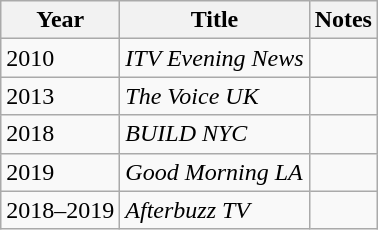<table class="wikitable">
<tr>
<th>Year</th>
<th>Title</th>
<th>Notes</th>
</tr>
<tr>
<td>2010</td>
<td><em>ITV Evening News</em></td>
<td></td>
</tr>
<tr>
<td>2013</td>
<td><em>The Voice UK</em></td>
<td></td>
</tr>
<tr>
<td>2018</td>
<td><em>BUILD NYC</em></td>
<td></td>
</tr>
<tr>
<td>2019</td>
<td><em>Good Morning LA</em></td>
<td></td>
</tr>
<tr>
<td>2018–2019</td>
<td><em>Afterbuzz TV</em></td>
<td></td>
</tr>
</table>
